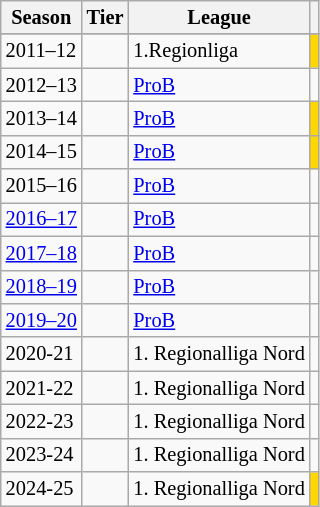<table class="wikitable" style="font-size:85%">
<tr>
<th>Season</th>
<th>Tier</th>
<th>League</th>
<th></th>
</tr>
<tr>
</tr>
<tr>
<td>2011–12</td>
<td></td>
<td>1.Regionliga</td>
<td bgcolor=gold></td>
</tr>
<tr>
<td>2012–13</td>
<td></td>
<td><a href='#'>ProB</a></td>
<td></td>
</tr>
<tr>
<td>2013–14</td>
<td></td>
<td><a href='#'>ProB</a></td>
<td bgcolor=gold></td>
</tr>
<tr>
<td>2014–15</td>
<td></td>
<td><a href='#'>ProB</a></td>
<td bgcolor=gold></td>
</tr>
<tr>
<td>2015–16</td>
<td></td>
<td><a href='#'>ProB</a></td>
<td></td>
</tr>
<tr>
<td><a href='#'>2016–17</a></td>
<td></td>
<td><a href='#'>ProB</a></td>
<td></td>
</tr>
<tr>
<td><a href='#'>2017–18</a></td>
<td></td>
<td><a href='#'>ProB</a></td>
<td></td>
</tr>
<tr>
<td><a href='#'>2018–19</a></td>
<td></td>
<td><a href='#'>ProB</a></td>
<td></td>
</tr>
<tr>
<td><a href='#'>2019–20</a></td>
<td></td>
<td><a href='#'>ProB</a></td>
<td></td>
</tr>
<tr>
<td>2020-21</td>
<td></td>
<td>1. Regionalliga Nord</td>
<td></td>
</tr>
<tr>
<td>2021-22</td>
<td></td>
<td>1. Regionalliga Nord</td>
<td></td>
</tr>
<tr>
<td>2022-23</td>
<td></td>
<td>1. Regionalliga Nord</td>
<td></td>
</tr>
<tr>
<td>2023-24</td>
<td></td>
<td>1. Regionalliga Nord</td>
<td></td>
</tr>
<tr>
<td>2024-25</td>
<td></td>
<td>1. Regionalliga Nord</td>
<td bgcolor=gold></td>
</tr>
</table>
